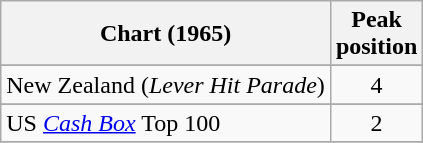<table class="wikitable sortable plainrowheaders">
<tr>
<th>Chart (1965)</th>
<th>Peak<br>position</th>
</tr>
<tr>
</tr>
<tr>
<td>New Zealand (<em>Lever Hit Parade</em>)</td>
<td style="text-align:center;">4</td>
</tr>
<tr>
</tr>
<tr>
<td>US <em><a href='#'>Cash Box</a></em> Top 100</td>
<td style="text-align:center">2</td>
</tr>
<tr>
</tr>
</table>
